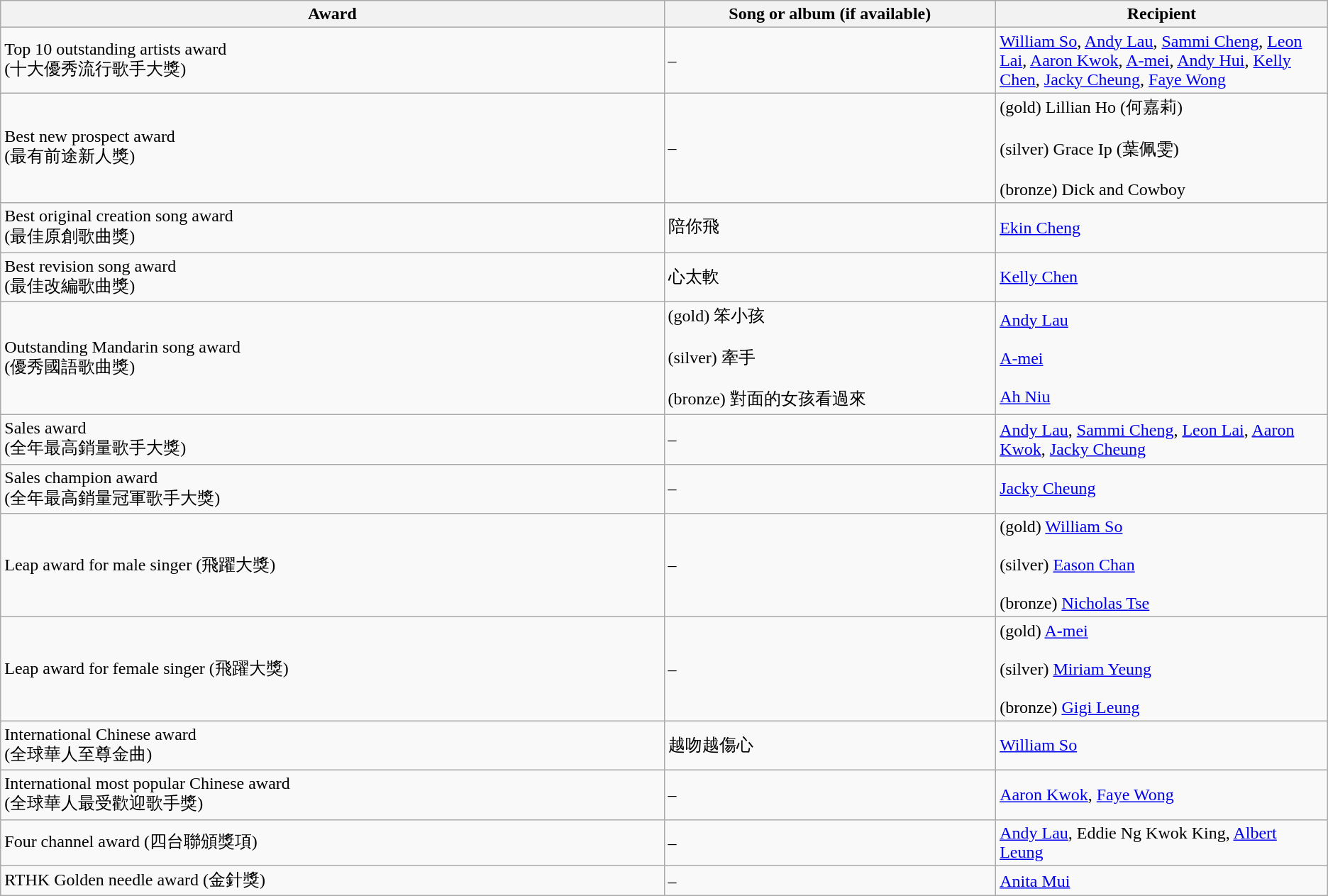<table class="wikitable">
<tr>
<th width=40%>Award</th>
<th width=20%>Song or album (if available)</th>
<th width=20%>Recipient</th>
</tr>
<tr>
<td>Top 10 outstanding artists award<br>(十大優秀流行歌手大獎)</td>
<td>–</td>
<td><a href='#'>William So</a>, <a href='#'>Andy Lau</a>, <a href='#'>Sammi Cheng</a>, <a href='#'>Leon Lai</a>, <a href='#'>Aaron Kwok</a>, <a href='#'>A-mei</a>, <a href='#'>Andy Hui</a>, <a href='#'>Kelly Chen</a>, <a href='#'>Jacky Cheung</a>, <a href='#'>Faye Wong</a></td>
</tr>
<tr>
<td>Best new prospect award<br>(最有前途新人獎)</td>
<td>–</td>
<td>(gold) Lillian Ho (何嘉莉)<br><br>(silver) Grace Ip (葉佩雯)<br><br>(bronze) Dick and Cowboy</td>
</tr>
<tr>
<td>Best original creation song award<br>(最佳原創歌曲獎)</td>
<td>陪你飛</td>
<td><a href='#'>Ekin Cheng</a></td>
</tr>
<tr>
<td>Best revision song award<br>(最佳改編歌曲獎)</td>
<td>心太軟</td>
<td><a href='#'>Kelly Chen</a></td>
</tr>
<tr>
<td>Outstanding Mandarin song award<br>(優秀國語歌曲獎)</td>
<td>(gold) 笨小孩<br><br>(silver) 牽手<br><br>(bronze) 對面的女孩看過來</td>
<td><a href='#'>Andy Lau</a><br><br><a href='#'>A-mei</a><br><br><a href='#'>Ah Niu</a></td>
</tr>
<tr>
<td>Sales award<br>(全年最高銷量歌手大獎)</td>
<td>–</td>
<td><a href='#'>Andy Lau</a>, <a href='#'>Sammi Cheng</a>, <a href='#'>Leon Lai</a>, <a href='#'>Aaron Kwok</a>, <a href='#'>Jacky Cheung</a></td>
</tr>
<tr>
<td>Sales champion award<br>(全年最高銷量冠軍歌手大獎)</td>
<td>–</td>
<td><a href='#'>Jacky Cheung</a></td>
</tr>
<tr>
<td>Leap award for male singer (飛躍大獎)</td>
<td>–</td>
<td>(gold) <a href='#'>William So</a><br><br>(silver) <a href='#'>Eason Chan</a><br><br>(bronze) <a href='#'>Nicholas Tse</a></td>
</tr>
<tr>
<td>Leap award for female singer (飛躍大獎)</td>
<td>–</td>
<td>(gold) <a href='#'>A-mei</a><br><br>(silver) <a href='#'>Miriam Yeung</a><br><br>(bronze) <a href='#'>Gigi Leung</a></td>
</tr>
<tr>
<td>International Chinese award<br>(全球華人至尊金曲)</td>
<td>越吻越傷心</td>
<td><a href='#'>William So</a></td>
</tr>
<tr>
<td>International most popular Chinese award<br>(全球華人最受歡迎歌手獎)</td>
<td>–</td>
<td><a href='#'>Aaron Kwok</a>, <a href='#'>Faye Wong</a></td>
</tr>
<tr>
<td>Four channel award (四台聯頒獎項)</td>
<td>–</td>
<td><a href='#'>Andy Lau</a>, Eddie Ng Kwok King, <a href='#'>Albert Leung</a></td>
</tr>
<tr>
<td>RTHK Golden needle award (金針獎)</td>
<td>–</td>
<td><a href='#'>Anita Mui</a></td>
</tr>
</table>
